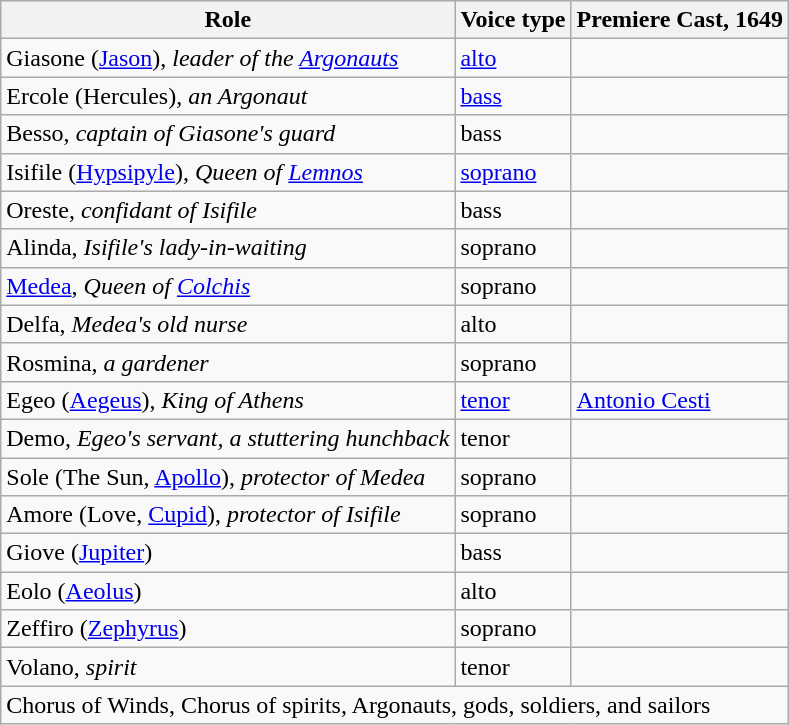<table class="wikitable">
<tr>
<th>Role</th>
<th>Voice type</th>
<th>Premiere Cast, 1649<br></th>
</tr>
<tr>
<td>Giasone (<a href='#'>Jason</a>), <em>leader of the <a href='#'>Argonauts</a></em></td>
<td><a href='#'>alto</a></td>
<td></td>
</tr>
<tr>
<td>Ercole (Hercules), <em>an Argonaut</em></td>
<td><a href='#'>bass</a></td>
<td></td>
</tr>
<tr>
<td>Besso, <em>captain of Giasone's guard</em></td>
<td>bass</td>
<td></td>
</tr>
<tr>
<td>Isifile (<a href='#'>Hypsipyle</a>), <em>Queen of <a href='#'>Lemnos</a></em></td>
<td><a href='#'>soprano</a></td>
<td></td>
</tr>
<tr>
<td>Oreste, <em>confidant of Isifile</em></td>
<td>bass</td>
<td></td>
</tr>
<tr>
<td>Alinda, <em>Isifile's lady-in-waiting</em></td>
<td>soprano</td>
<td></td>
</tr>
<tr>
<td><a href='#'>Medea</a>, <em>Queen of <a href='#'>Colchis</a></em></td>
<td>soprano</td>
<td></td>
</tr>
<tr>
<td>Delfa, <em>Medea's old nurse</em></td>
<td>alto</td>
<td></td>
</tr>
<tr>
<td>Rosmina, <em>a gardener</em></td>
<td>soprano</td>
<td></td>
</tr>
<tr>
<td>Egeo (<a href='#'>Aegeus</a>), <em>King of Athens</em></td>
<td><a href='#'>tenor</a></td>
<td><a href='#'>Antonio Cesti</a></td>
</tr>
<tr>
<td>Demo, <em>Egeo's servant, a stuttering hunchback</em></td>
<td>tenor</td>
<td></td>
</tr>
<tr>
<td>Sole (The Sun, <a href='#'>Apollo</a>), <em>protector of Medea</em></td>
<td>soprano</td>
<td></td>
</tr>
<tr>
<td>Amore (Love, <a href='#'>Cupid</a>), <em>protector of Isifile</em></td>
<td>soprano</td>
<td></td>
</tr>
<tr>
<td>Giove (<a href='#'>Jupiter</a>)</td>
<td>bass</td>
<td></td>
</tr>
<tr>
<td>Eolo (<a href='#'>Aeolus</a>)</td>
<td>alto</td>
<td></td>
</tr>
<tr>
<td>Zeffiro (<a href='#'>Zephyrus</a>)</td>
<td>soprano</td>
<td></td>
</tr>
<tr>
<td>Volano, <em>spirit</em></td>
<td>tenor</td>
<td></td>
</tr>
<tr>
<td colspan="3">Chorus of Winds, Chorus of spirits, Argonauts, gods, soldiers, and sailors</td>
</tr>
</table>
